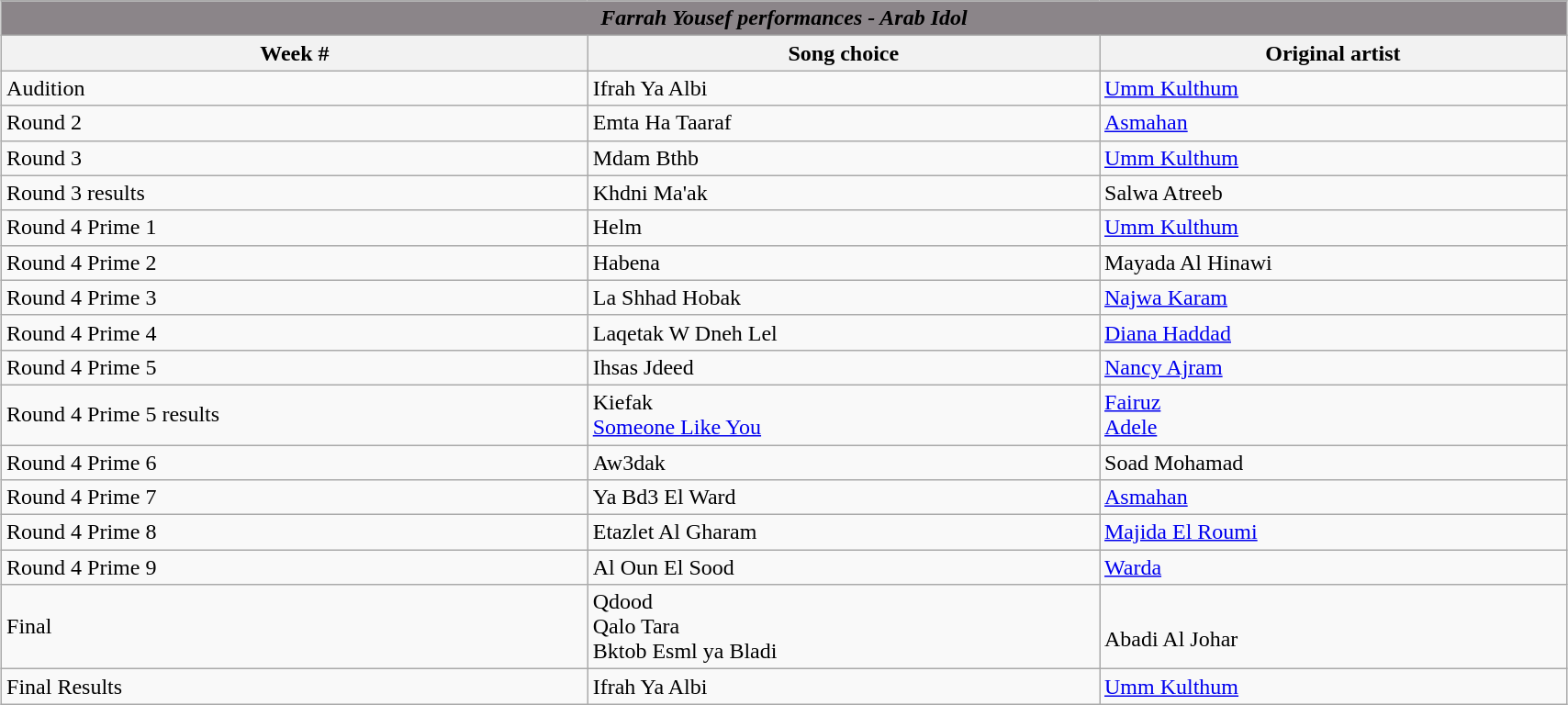<table class="wikitable collapsible" style="width:90%; margin:1em auto 1em auto;">
<tr>
<th colspan="6" style="background:#8b8589;"><strong><em>Farrah Yousef<em> performances - Arab Idol<strong></th>
</tr>
<tr>
<th>Week #</th>
<th>Song choice</th>
<th>Original artist</th>
</tr>
<tr>
<td>Audition</td>
<td>Ifrah Ya Albi</td>
<td><a href='#'>Umm Kulthum</a></td>
</tr>
<tr>
<td>Round 2</td>
<td>Emta Ha Taaraf</td>
<td><a href='#'>Asmahan</a></td>
</tr>
<tr>
<td>Round 3</td>
<td>Mdam Bthb</td>
<td><a href='#'>Umm Kulthum</a></td>
</tr>
<tr>
<td>Round 3 results</td>
<td>Khdni Ma'ak</td>
<td>Salwa Atreeb</td>
</tr>
<tr>
<td>Round 4 Prime 1</td>
<td>Helm</td>
<td><a href='#'>Umm Kulthum</a></td>
</tr>
<tr>
<td>Round 4 Prime 2</td>
<td>Habena</td>
<td>Mayada Al Hinawi</td>
</tr>
<tr>
<td>Round 4 Prime 3</td>
<td>La Shhad Hobak</td>
<td><a href='#'>Najwa Karam</a></td>
</tr>
<tr>
<td>Round 4 Prime 4</td>
<td>Laqetak W Dneh Lel</td>
<td><a href='#'>Diana Haddad</a></td>
</tr>
<tr>
<td>Round 4 Prime 5</td>
<td>Ihsas Jdeed</td>
<td><a href='#'>Nancy Ajram</a></td>
</tr>
<tr>
<td>Round 4 Prime 5 results</td>
<td>Kiefak <br><a href='#'>Someone Like You</a></td>
<td><a href='#'>Fairuz</a> <br> <a href='#'>Adele</a></td>
</tr>
<tr>
<td>Round 4 Prime 6</td>
<td>Aw3dak</td>
<td>Soad Mohamad</td>
</tr>
<tr>
<td>Round 4 Prime 7</td>
<td>Ya Bd3 El Ward</td>
<td><a href='#'>Asmahan</a></td>
</tr>
<tr>
<td>Round 4 Prime 8</td>
<td>Etazlet Al Gharam</td>
<td><a href='#'>Majida El Roumi</a></td>
</tr>
<tr>
<td>Round 4 Prime 9</td>
<td>Al Oun El Sood</td>
<td><a href='#'>Warda</a></td>
</tr>
<tr>
<td>Final</td>
<td>Qdood <br> Qalo Tara <br> Bktob Esml ya Bladi</td>
<td><br> Abadi Al Johar</td>
</tr>
<tr>
<td>Final Results</td>
<td>Ifrah Ya Albi</td>
<td><a href='#'>Umm Kulthum</a></td>
</tr>
</table>
